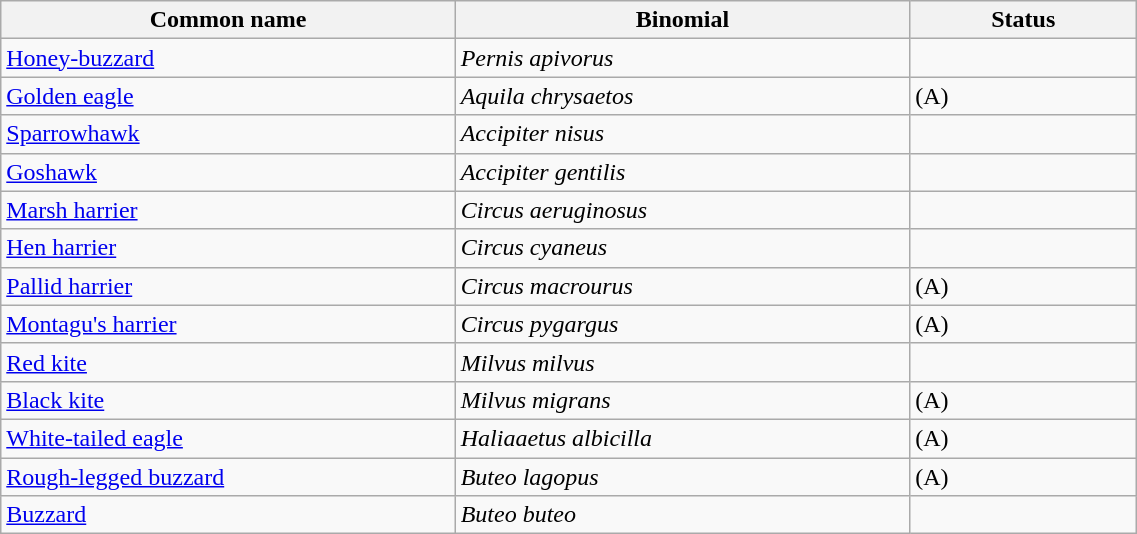<table style="width:60%;" class="wikitable">
<tr>
<th width=40%>Common name</th>
<th width=40%>Binomial</th>
<th width=20%>Status</th>
</tr>
<tr>
<td><a href='#'>Honey-buzzard</a></td>
<td><em>Pernis apivorus</em></td>
<td></td>
</tr>
<tr>
<td><a href='#'>Golden eagle</a></td>
<td><em>Aquila chrysaetos</em></td>
<td>(A)</td>
</tr>
<tr>
<td><a href='#'>Sparrowhawk</a></td>
<td><em>Accipiter nisus</em></td>
<td></td>
</tr>
<tr>
<td><a href='#'>Goshawk</a></td>
<td><em>Accipiter gentilis</em></td>
<td></td>
</tr>
<tr>
<td><a href='#'>Marsh harrier</a></td>
<td><em>Circus aeruginosus</em></td>
<td></td>
</tr>
<tr>
<td><a href='#'>Hen harrier</a></td>
<td><em>Circus cyaneus</em></td>
<td></td>
</tr>
<tr>
<td><a href='#'>Pallid harrier</a></td>
<td><em>Circus macrourus</em></td>
<td>(A)</td>
</tr>
<tr>
<td><a href='#'>Montagu's harrier</a></td>
<td><em>Circus pygargus</em></td>
<td>(A)</td>
</tr>
<tr>
<td><a href='#'>Red kite</a></td>
<td><em>Milvus milvus</em></td>
<td></td>
</tr>
<tr>
<td><a href='#'>Black kite</a></td>
<td><em>Milvus migrans</em></td>
<td>(A)</td>
</tr>
<tr>
<td><a href='#'>White-tailed eagle</a></td>
<td><em>Haliaaetus albicilla</em></td>
<td>(A)</td>
</tr>
<tr>
<td><a href='#'>Rough-legged buzzard</a></td>
<td><em>Buteo lagopus</em></td>
<td>(A)</td>
</tr>
<tr>
<td><a href='#'>Buzzard</a></td>
<td><em>Buteo buteo</em></td>
<td></td>
</tr>
</table>
